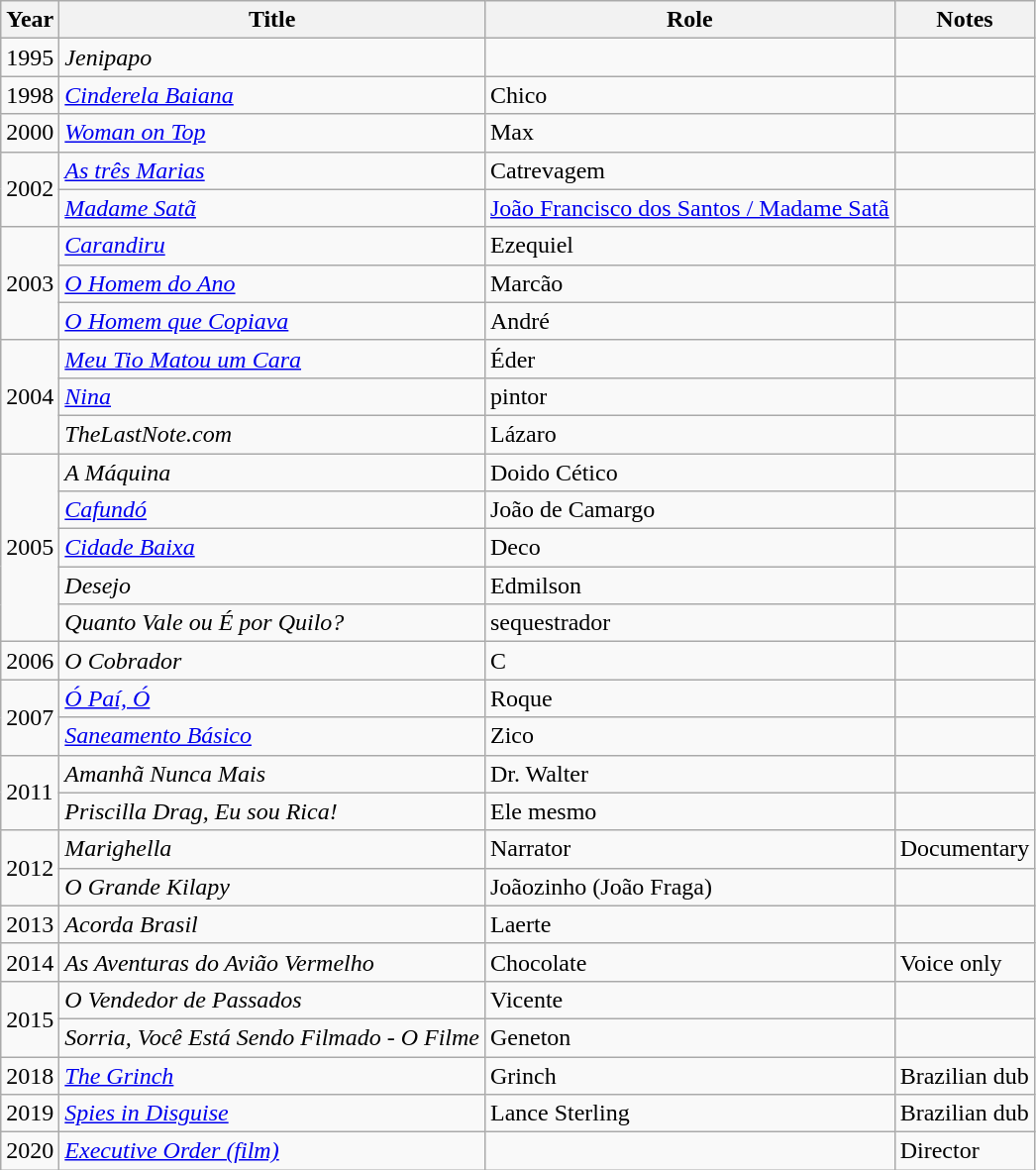<table class="wikitable sortable">
<tr>
<th>Year</th>
<th>Title</th>
<th>Role</th>
<th>Notes</th>
</tr>
<tr>
<td>1995</td>
<td><em>Jenipapo</em></td>
<td></td>
<td></td>
</tr>
<tr>
<td>1998</td>
<td><em><a href='#'>Cinderela Baiana</a></em></td>
<td>Chico</td>
<td></td>
</tr>
<tr>
<td>2000</td>
<td><em><a href='#'>Woman on Top</a></em></td>
<td>Max</td>
<td></td>
</tr>
<tr>
<td rowspan="2">2002</td>
<td><em><a href='#'>As três Marias</a></em></td>
<td>Catrevagem</td>
<td></td>
</tr>
<tr>
<td><em><a href='#'>Madame Satã</a></em></td>
<td><a href='#'>João Francisco dos Santos / Madame Satã</a></td>
<td></td>
</tr>
<tr>
<td rowspan="3">2003</td>
<td><em><a href='#'>Carandiru</a></em></td>
<td>Ezequiel</td>
<td></td>
</tr>
<tr>
<td><em><a href='#'>O Homem do Ano</a></em></td>
<td>Marcão</td>
<td></td>
</tr>
<tr>
<td><em><a href='#'>O Homem que Copiava</a></em></td>
<td>André</td>
<td></td>
</tr>
<tr>
<td rowspan="3">2004</td>
<td><em><a href='#'>Meu Tio Matou um Cara</a></em></td>
<td>Éder</td>
<td></td>
</tr>
<tr>
<td><em><a href='#'>Nina</a></em></td>
<td>pintor</td>
<td></td>
</tr>
<tr>
<td><em>TheLastNote.com</em></td>
<td>Lázaro</td>
<td></td>
</tr>
<tr>
<td rowspan="5">2005</td>
<td><em>A Máquina</em></td>
<td>Doido Cético</td>
<td></td>
</tr>
<tr>
<td><em><a href='#'>Cafundó</a></em></td>
<td>João de Camargo</td>
<td></td>
</tr>
<tr>
<td><em><a href='#'>Cidade Baixa</a></em></td>
<td>Deco</td>
<td></td>
</tr>
<tr>
<td><em>Desejo</em></td>
<td>Edmilson</td>
<td></td>
</tr>
<tr>
<td><em>Quanto Vale ou É por Quilo?</em></td>
<td>sequestrador</td>
<td></td>
</tr>
<tr>
<td>2006</td>
<td><em>O Cobrador</em></td>
<td>C</td>
<td></td>
</tr>
<tr>
<td rowspan="2">2007</td>
<td><em><a href='#'>Ó Paí, Ó</a></em></td>
<td>Roque</td>
<td></td>
</tr>
<tr>
<td><em><a href='#'>Saneamento Básico</a></em></td>
<td>Zico</td>
<td></td>
</tr>
<tr>
<td rowspan="2">2011</td>
<td><em>Amanhã Nunca Mais</em></td>
<td>Dr. Walter</td>
<td></td>
</tr>
<tr>
<td><em>Priscilla Drag, Eu sou Rica!</em></td>
<td>Ele mesmo</td>
<td></td>
</tr>
<tr>
<td rowspan="2">2012</td>
<td><em>Marighella</em></td>
<td>Narrator</td>
<td>Documentary</td>
</tr>
<tr>
<td><em>O Grande Kilapy</em></td>
<td>Joãozinho (João Fraga)</td>
<td></td>
</tr>
<tr>
<td>2013</td>
<td><em>Acorda Brasil</em></td>
<td>Laerte</td>
<td></td>
</tr>
<tr>
<td>2014</td>
<td><em>As Aventuras do Avião Vermelho</em></td>
<td>Chocolate</td>
<td>Voice only</td>
</tr>
<tr>
<td rowspan="2">2015</td>
<td><em>O Vendedor de Passados</em></td>
<td>Vicente </td>
<td></td>
</tr>
<tr>
<td><em>Sorria, Você Está Sendo Filmado - O Filme</em></td>
<td>Geneton</td>
<td></td>
</tr>
<tr>
<td>2018</td>
<td><em><a href='#'>The Grinch</a></em></td>
<td>Grinch</td>
<td>Brazilian dub</td>
</tr>
<tr>
<td>2019</td>
<td><em><a href='#'>Spies in Disguise</a></em></td>
<td>Lance Sterling</td>
<td>Brazilian dub</td>
</tr>
<tr>
<td>2020</td>
<td><em><a href='#'>Executive Order (film)</a></em></td>
<td></td>
<td>Director</td>
</tr>
</table>
